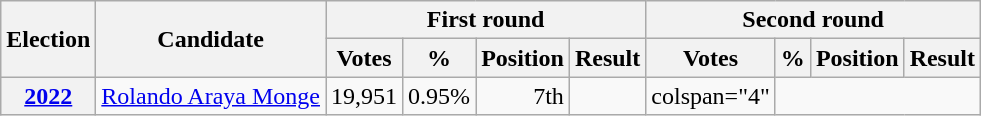<table class=wikitable style="text-align: right;">
<tr>
<th rowspan=2>Election</th>
<th rowspan=2>Candidate</th>
<th colspan=4>First round</th>
<th colspan=4>Second round</th>
</tr>
<tr>
<th>Votes</th>
<th>%</th>
<th>Position</th>
<th>Result</th>
<th>Votes</th>
<th>%</th>
<th>Position</th>
<th>Result</th>
</tr>
<tr>
<th><a href='#'>2022</a></th>
<td><a href='#'>Rolando Araya Monge</a></td>
<td>19,951</td>
<td>0.95%</td>
<td>7th</td>
<td></td>
<td>colspan="4" </td>
</tr>
</table>
